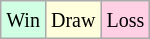<table class="wikitable">
<tr>
<td style="background-color: #d0ffe3;"><small>Win</small></td>
<td style="background-color: #ffffdd;"><small>Draw</small></td>
<td style="background-color: #ffd0e3;"><small>Loss</small></td>
</tr>
</table>
